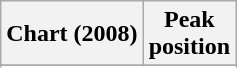<table class="wikitable sortable plainrowheaders" style="text-align:center">
<tr>
<th scope="col">Chart (2008)</th>
<th scope="col">Peak<br> position</th>
</tr>
<tr>
</tr>
<tr>
</tr>
</table>
